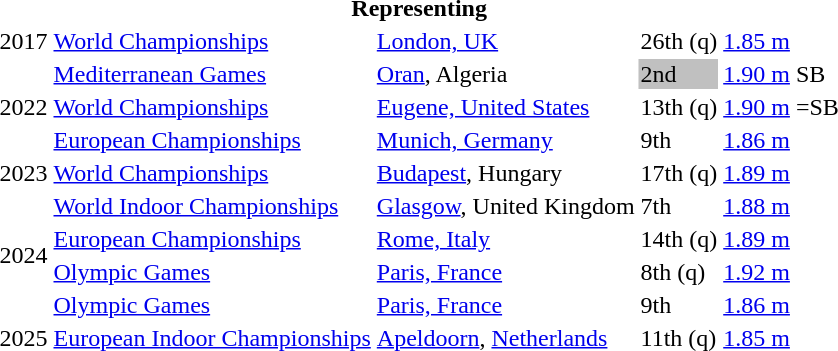<table>
<tr>
<th colspan="5">Representing </th>
</tr>
<tr>
<td>2017</td>
<td><a href='#'>World Championships</a></td>
<td><a href='#'>London, UK</a></td>
<td>26th (q)</td>
<td><a href='#'>1.85 m</a></td>
</tr>
<tr>
<td rowspan=3>2022</td>
<td><a href='#'>Mediterranean Games</a></td>
<td><a href='#'>Oran</a>, Algeria</td>
<td bgcolor=silver>2nd</td>
<td><a href='#'>1.90 m</a> SB</td>
</tr>
<tr>
<td><a href='#'>World Championships</a></td>
<td><a href='#'>Eugene, United States</a></td>
<td>13th (q)</td>
<td><a href='#'>1.90 m</a> =SB</td>
</tr>
<tr>
<td><a href='#'>European Championships</a></td>
<td><a href='#'>Munich, Germany</a></td>
<td>9th</td>
<td><a href='#'>1.86 m</a></td>
</tr>
<tr>
<td>2023</td>
<td><a href='#'>World Championships</a></td>
<td><a href='#'>Budapest</a>, Hungary</td>
<td>17th (q)</td>
<td><a href='#'>1.89 m</a></td>
</tr>
<tr>
<td rowspan=4>2024</td>
<td><a href='#'>World Indoor Championships</a></td>
<td><a href='#'>Glasgow</a>, United Kingdom</td>
<td>7th</td>
<td><a href='#'>1.88 m</a></td>
</tr>
<tr>
<td><a href='#'>European Championships</a></td>
<td><a href='#'>Rome, Italy</a></td>
<td>14th (q)</td>
<td><a href='#'>1.89 m</a></td>
</tr>
<tr>
<td><a href='#'>Olympic Games</a></td>
<td><a href='#'>Paris, France</a></td>
<td>8th (q)</td>
<td><a href='#'>1.92 m</a></td>
</tr>
<tr>
<td><a href='#'>Olympic Games</a></td>
<td><a href='#'>Paris, France</a></td>
<td>9th</td>
<td><a href='#'>1.86 m</a></td>
</tr>
<tr>
<td>2025</td>
<td><a href='#'>European Indoor Championships</a></td>
<td><a href='#'>Apeldoorn</a>, <a href='#'>Netherlands</a></td>
<td>11th (q)</td>
<td><a href='#'>1.85 m</a></td>
</tr>
</table>
